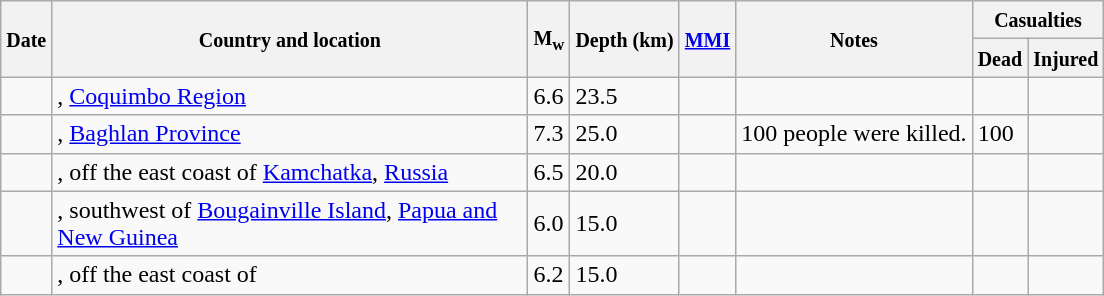<table class="wikitable sortable sort-under" style="border:1px black; margin-left:1em;">
<tr>
<th rowspan="2"><small>Date</small></th>
<th rowspan="2" style="width: 310px"><small>Country and location</small></th>
<th rowspan="2"><small>M<sub>w</sub></small></th>
<th rowspan="2"><small>Depth (km)</small></th>
<th rowspan="2"><small><a href='#'>MMI</a></small></th>
<th rowspan="2" class="unsortable"><small>Notes</small></th>
<th colspan="2"><small>Casualties</small></th>
</tr>
<tr>
<th><small>Dead</small></th>
<th><small>Injured</small></th>
</tr>
<tr>
<td></td>
<td>, <a href='#'>Coquimbo Region</a></td>
<td>6.6</td>
<td>23.5</td>
<td></td>
<td></td>
<td></td>
<td></td>
</tr>
<tr>
<td></td>
<td>, <a href='#'>Baghlan Province</a></td>
<td>7.3</td>
<td>25.0</td>
<td></td>
<td>100 people were killed.</td>
<td>100</td>
<td></td>
</tr>
<tr>
<td></td>
<td>, off the east coast of <a href='#'>Kamchatka</a>, <a href='#'>Russia</a></td>
<td>6.5</td>
<td>20.0</td>
<td></td>
<td></td>
<td></td>
<td></td>
</tr>
<tr>
<td></td>
<td>, southwest of <a href='#'>Bougainville Island</a>, <a href='#'>Papua and New Guinea</a></td>
<td>6.0</td>
<td>15.0</td>
<td></td>
<td></td>
<td></td>
<td></td>
</tr>
<tr>
<td></td>
<td>, off the east coast of</td>
<td>6.2</td>
<td>15.0</td>
<td></td>
<td></td>
<td></td>
<td></td>
</tr>
</table>
